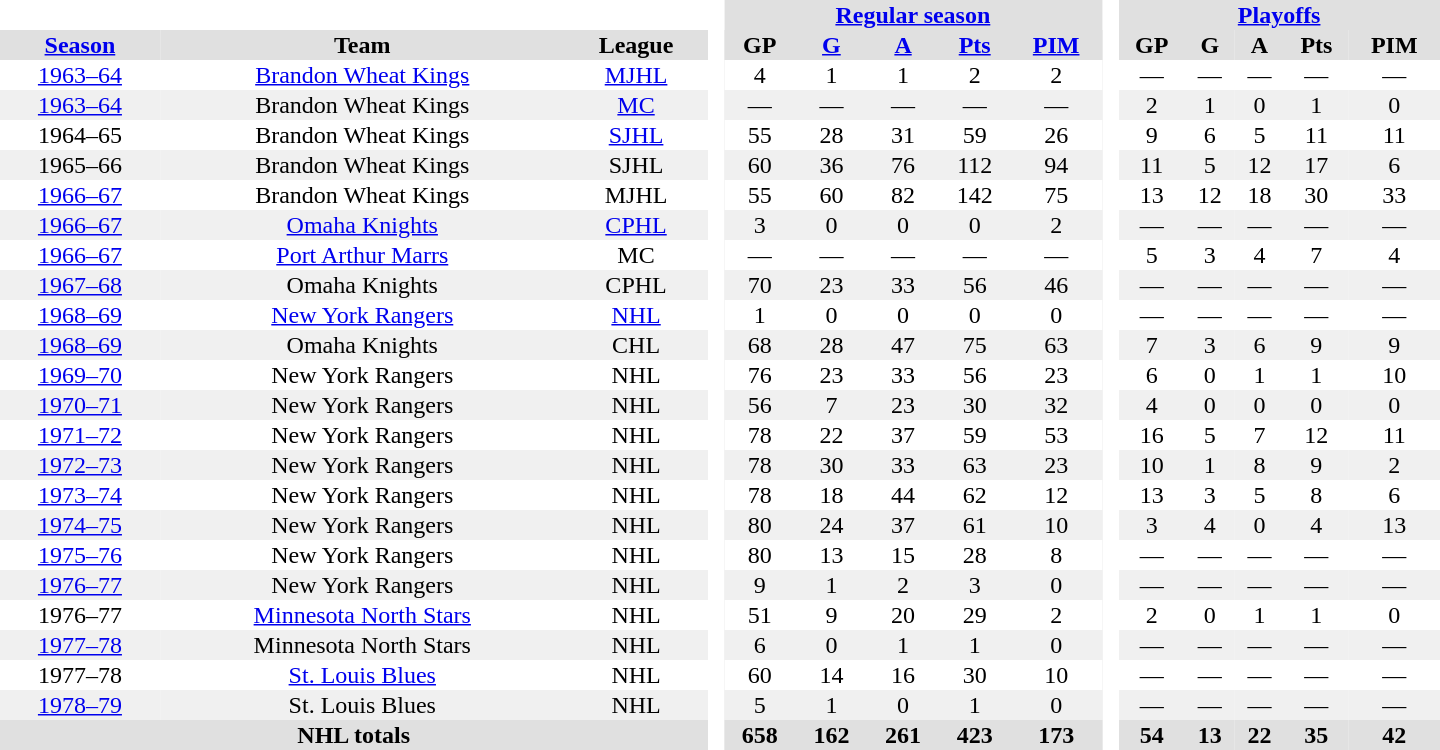<table border="0" cellpadding="1" cellspacing="0" style="text-align:center; width:60em">
<tr bgcolor="#e0e0e0">
<th colspan="3" bgcolor="#ffffff"> </th>
<th rowspan="99" bgcolor="#ffffff"> </th>
<th colspan="5"><a href='#'>Regular season</a></th>
<th rowspan="99" bgcolor="#ffffff"> </th>
<th colspan="5"><a href='#'>Playoffs</a></th>
</tr>
<tr bgcolor="#e0e0e0">
<th><a href='#'>Season</a></th>
<th>Team</th>
<th>League</th>
<th>GP</th>
<th><a href='#'>G</a></th>
<th><a href='#'>A</a></th>
<th><a href='#'>Pts</a></th>
<th><a href='#'>PIM</a></th>
<th>GP</th>
<th>G</th>
<th>A</th>
<th>Pts</th>
<th>PIM</th>
</tr>
<tr>
<td><a href='#'>1963–64</a></td>
<td><a href='#'>Brandon Wheat Kings</a></td>
<td><a href='#'>MJHL</a></td>
<td>4</td>
<td>1</td>
<td>1</td>
<td>2</td>
<td>2</td>
<td>—</td>
<td>—</td>
<td>—</td>
<td>—</td>
<td>—</td>
</tr>
<tr bgcolor="#f0f0f0">
<td><a href='#'>1963–64</a></td>
<td>Brandon Wheat Kings</td>
<td><a href='#'>MC</a></td>
<td>—</td>
<td>—</td>
<td>—</td>
<td>—</td>
<td>—</td>
<td>2</td>
<td>1</td>
<td>0</td>
<td>1</td>
<td>0</td>
</tr>
<tr>
<td>1964–65</td>
<td>Brandon Wheat Kings</td>
<td><a href='#'>SJHL</a></td>
<td>55</td>
<td>28</td>
<td>31</td>
<td>59</td>
<td>26</td>
<td>9</td>
<td>6</td>
<td>5</td>
<td>11</td>
<td>11</td>
</tr>
<tr bgcolor="#f0f0f0">
<td>1965–66</td>
<td>Brandon Wheat Kings</td>
<td>SJHL</td>
<td>60</td>
<td>36</td>
<td>76</td>
<td>112</td>
<td>94</td>
<td>11</td>
<td>5</td>
<td>12</td>
<td>17</td>
<td>6</td>
</tr>
<tr>
<td><a href='#'>1966–67</a></td>
<td>Brandon Wheat Kings</td>
<td>MJHL</td>
<td>55</td>
<td>60</td>
<td>82</td>
<td>142</td>
<td>75</td>
<td>13</td>
<td>12</td>
<td>18</td>
<td>30</td>
<td>33</td>
</tr>
<tr bgcolor="#f0f0f0">
<td><a href='#'>1966–67</a></td>
<td><a href='#'>Omaha Knights</a></td>
<td><a href='#'>CPHL</a></td>
<td>3</td>
<td>0</td>
<td>0</td>
<td>0</td>
<td>2</td>
<td>—</td>
<td>—</td>
<td>—</td>
<td>—</td>
<td>—</td>
</tr>
<tr>
<td><a href='#'>1966–67</a></td>
<td><a href='#'>Port Arthur Marrs</a></td>
<td>MC</td>
<td>—</td>
<td>—</td>
<td>—</td>
<td>—</td>
<td>—</td>
<td>5</td>
<td>3</td>
<td>4</td>
<td>7</td>
<td>4</td>
</tr>
<tr bgcolor="#f0f0f0">
<td><a href='#'>1967–68</a></td>
<td>Omaha Knights</td>
<td>CPHL</td>
<td>70</td>
<td>23</td>
<td>33</td>
<td>56</td>
<td>46</td>
<td>—</td>
<td>—</td>
<td>—</td>
<td>—</td>
<td>—</td>
</tr>
<tr>
<td><a href='#'>1968–69</a></td>
<td><a href='#'>New York Rangers</a></td>
<td><a href='#'>NHL</a></td>
<td>1</td>
<td>0</td>
<td>0</td>
<td>0</td>
<td>0</td>
<td>—</td>
<td>—</td>
<td>—</td>
<td>—</td>
<td>—</td>
</tr>
<tr bgcolor="#f0f0f0">
<td><a href='#'>1968–69</a></td>
<td>Omaha Knights</td>
<td>CHL</td>
<td>68</td>
<td>28</td>
<td>47</td>
<td>75</td>
<td>63</td>
<td>7</td>
<td>3</td>
<td>6</td>
<td>9</td>
<td>9</td>
</tr>
<tr>
<td><a href='#'>1969–70</a></td>
<td>New York Rangers</td>
<td>NHL</td>
<td>76</td>
<td>23</td>
<td>33</td>
<td>56</td>
<td>23</td>
<td>6</td>
<td>0</td>
<td>1</td>
<td>1</td>
<td>10</td>
</tr>
<tr bgcolor="#f0f0f0">
<td><a href='#'>1970–71</a></td>
<td>New York Rangers</td>
<td>NHL</td>
<td>56</td>
<td>7</td>
<td>23</td>
<td>30</td>
<td>32</td>
<td>4</td>
<td>0</td>
<td>0</td>
<td>0</td>
<td>0</td>
</tr>
<tr>
<td><a href='#'>1971–72</a></td>
<td>New York Rangers</td>
<td>NHL</td>
<td>78</td>
<td>22</td>
<td>37</td>
<td>59</td>
<td>53</td>
<td>16</td>
<td>5</td>
<td>7</td>
<td>12</td>
<td>11</td>
</tr>
<tr bgcolor="#f0f0f0">
<td><a href='#'>1972–73</a></td>
<td>New York Rangers</td>
<td>NHL</td>
<td>78</td>
<td>30</td>
<td>33</td>
<td>63</td>
<td>23</td>
<td>10</td>
<td>1</td>
<td>8</td>
<td>9</td>
<td>2</td>
</tr>
<tr>
<td><a href='#'>1973–74</a></td>
<td>New York Rangers</td>
<td>NHL</td>
<td>78</td>
<td>18</td>
<td>44</td>
<td>62</td>
<td>12</td>
<td>13</td>
<td>3</td>
<td>5</td>
<td>8</td>
<td>6</td>
</tr>
<tr bgcolor="#f0f0f0">
<td><a href='#'>1974–75</a></td>
<td>New York Rangers</td>
<td>NHL</td>
<td>80</td>
<td>24</td>
<td>37</td>
<td>61</td>
<td>10</td>
<td>3</td>
<td>4</td>
<td>0</td>
<td>4</td>
<td>13</td>
</tr>
<tr>
<td><a href='#'>1975–76</a></td>
<td>New York Rangers</td>
<td>NHL</td>
<td>80</td>
<td>13</td>
<td>15</td>
<td>28</td>
<td>8</td>
<td>—</td>
<td>—</td>
<td>—</td>
<td>—</td>
<td>—</td>
</tr>
<tr bgcolor="#f0f0f0">
<td><a href='#'>1976–77</a></td>
<td>New York Rangers</td>
<td>NHL</td>
<td>9</td>
<td>1</td>
<td>2</td>
<td>3</td>
<td>0</td>
<td>—</td>
<td>—</td>
<td>—</td>
<td>—</td>
<td>—</td>
</tr>
<tr>
<td>1976–77</td>
<td><a href='#'>Minnesota North Stars</a></td>
<td>NHL</td>
<td>51</td>
<td>9</td>
<td>20</td>
<td>29</td>
<td>2</td>
<td>2</td>
<td>0</td>
<td>1</td>
<td>1</td>
<td>0</td>
</tr>
<tr bgcolor="#f0f0f0">
<td><a href='#'>1977–78</a></td>
<td>Minnesota North Stars</td>
<td>NHL</td>
<td>6</td>
<td>0</td>
<td>1</td>
<td>1</td>
<td>0</td>
<td>—</td>
<td>—</td>
<td>—</td>
<td>—</td>
<td>—</td>
</tr>
<tr>
<td>1977–78</td>
<td><a href='#'>St. Louis Blues</a></td>
<td>NHL</td>
<td>60</td>
<td>14</td>
<td>16</td>
<td>30</td>
<td>10</td>
<td>—</td>
<td>—</td>
<td>—</td>
<td>—</td>
<td>—</td>
</tr>
<tr bgcolor="#f0f0f0">
<td><a href='#'>1978–79</a></td>
<td>St. Louis Blues</td>
<td>NHL</td>
<td>5</td>
<td>1</td>
<td>0</td>
<td>1</td>
<td>0</td>
<td>—</td>
<td>—</td>
<td>—</td>
<td>—</td>
<td>—</td>
</tr>
<tr bgcolor="#E0E0E0">
<th colspan="3">NHL totals</th>
<th>658</th>
<th>162</th>
<th>261</th>
<th>423</th>
<th>173</th>
<th>54</th>
<th>13</th>
<th>22</th>
<th>35</th>
<th>42</th>
</tr>
</table>
